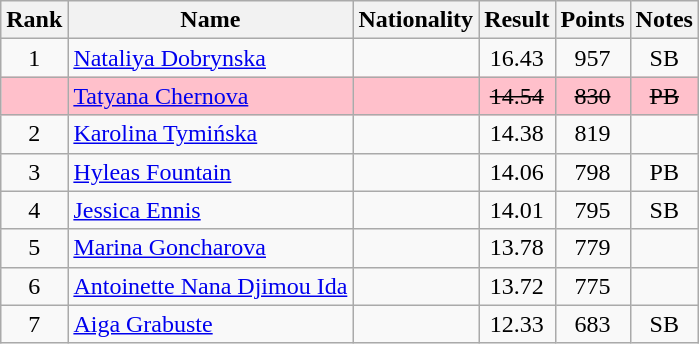<table class="wikitable sortable" style="text-align:center">
<tr>
<th>Rank</th>
<th>Name</th>
<th>Nationality</th>
<th>Result</th>
<th>Points</th>
<th>Notes</th>
</tr>
<tr>
<td>1</td>
<td align=left><a href='#'>Nataliya Dobrynska</a></td>
<td align=left></td>
<td>16.43</td>
<td>957</td>
<td>SB</td>
</tr>
<tr bgcolor=pink>
<td></td>
<td align=left><a href='#'>Tatyana Chernova</a></td>
<td align=left></td>
<td><s>14.54</s></td>
<td><s>830</s></td>
<td><s>PB</s></td>
</tr>
<tr>
<td>2</td>
<td align=left><a href='#'>Karolina Tymińska</a></td>
<td align=left></td>
<td>14.38</td>
<td>819</td>
<td></td>
</tr>
<tr>
<td>3</td>
<td align=left><a href='#'>Hyleas Fountain</a></td>
<td align=left></td>
<td>14.06</td>
<td>798</td>
<td>PB</td>
</tr>
<tr>
<td>4</td>
<td align=left><a href='#'>Jessica Ennis</a></td>
<td align=left></td>
<td>14.01</td>
<td>795</td>
<td>SB</td>
</tr>
<tr>
<td>5</td>
<td align=left><a href='#'>Marina Goncharova</a></td>
<td align=left></td>
<td>13.78</td>
<td>779</td>
<td></td>
</tr>
<tr>
<td>6</td>
<td align=left><a href='#'>Antoinette Nana Djimou Ida</a></td>
<td align=left></td>
<td>13.72</td>
<td>775</td>
<td></td>
</tr>
<tr>
<td>7</td>
<td align=left><a href='#'>Aiga Grabuste</a></td>
<td align=left></td>
<td>12.33</td>
<td>683</td>
<td>SB</td>
</tr>
</table>
